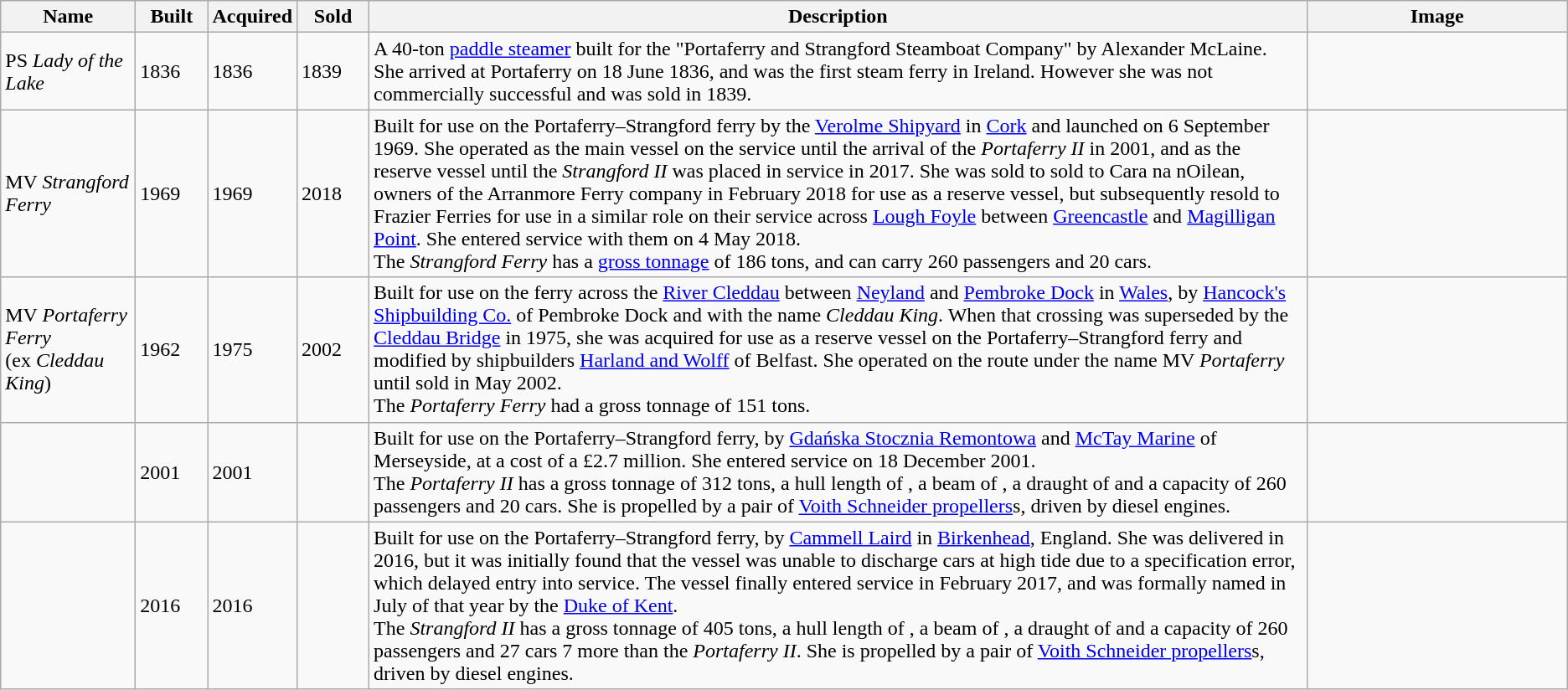<table class="wikitable sortable">
<tr>
<th width="100">Name</th>
<th width="50">Built</th>
<th width="50">Acquired</th>
<th width="50">Sold</th>
<th class="unsortable">Description</th>
<th class="unsortable" width="200">Image</th>
</tr>
<tr ->
<td>PS <em>Lady of the Lake</em></td>
<td>1836</td>
<td>1836</td>
<td>1839</td>
<td>A 40-ton <a href='#'>paddle steamer</a> built for the "Portaferry and Strangford Steamboat Company" by Alexander McLaine. She arrived at Portaferry on 18 June 1836, and was the first steam ferry in Ireland. However she was not commercially successful and was sold in 1839.</td>
<td></td>
</tr>
<tr ->
<td>MV <em>Strangford Ferry</em></td>
<td>1969</td>
<td>1969</td>
<td>2018</td>
<td>Built for use on the Portaferry–Strangford ferry by the <a href='#'>Verolme Shipyard</a> in <a href='#'>Cork</a> and launched on 6 September 1969. She operated as the main vessel on the service until the arrival of the <em>Portaferry II</em> in 2001, and as the reserve vessel until the <em>Strangford II</em> was placed in service in 2017. She was sold to sold to Cara na nOilean, owners of the Arranmore Ferry company in February 2018 for use as a reserve vessel, but subsequently resold to Frazier Ferries for use in a similar role on their service across <a href='#'>Lough Foyle</a> between <a href='#'>Greencastle</a> and <a href='#'>Magilligan Point</a>. She entered service with them on 4 May 2018.<br>The <em>Strangford Ferry</em> has a <a href='#'>gross tonnage</a> of 186 tons, and can carry 260 passengers and 20 cars.</td>
<td></td>
</tr>
<tr ->
<td>MV <em>Portaferry Ferry</em><br>(ex <em>Cleddau King</em>)</td>
<td>1962</td>
<td>1975</td>
<td>2002</td>
<td>Built for use on the ferry across the <a href='#'>River Cleddau</a> between <a href='#'>Neyland</a> and <a href='#'>Pembroke Dock</a> in <a href='#'>Wales</a>, by <a href='#'>Hancock's Shipbuilding Co.</a> of Pembroke Dock and with the name <em>Cleddau King</em>. When that crossing was superseded by the <a href='#'>Cleddau Bridge</a> in 1975, she was acquired for use as a reserve vessel on the Portaferry–Strangford ferry and modified by shipbuilders <a href='#'>Harland and Wolff</a> of Belfast. She operated on the route under the name MV <em>Portaferry</em> until sold in May 2002.<br>The <em>Portaferry Ferry</em> had a gross tonnage of 151 tons.</td>
<td></td>
</tr>
<tr ->
<td></td>
<td>2001</td>
<td>2001</td>
<td></td>
<td>Built for use on the Portaferry–Strangford ferry, by <a href='#'>Gdańska Stocznia Remontowa</a> and <a href='#'>McTay Marine</a> of Merseyside, at a cost of a £2.7 million. She entered service on 18 December 2001.<br>The <em>Portaferry II</em> has a gross tonnage of 312 tons, a hull length of , a beam of , a draught of  and a capacity of 260 passengers and 20 cars. She is propelled by a pair of <a href='#'>Voith Schneider propellers</a>s, driven by diesel engines.</td>
<td></td>
</tr>
<tr ->
<td></td>
<td>2016</td>
<td>2016</td>
<td></td>
<td>Built for use on the Portaferry–Strangford ferry, by <a href='#'>Cammell Laird</a> in <a href='#'>Birkenhead</a>, England. She was delivered in 2016, but it was initially found that the vessel was unable to discharge cars at high tide due to a specification error, which delayed entry into service. The vessel finally entered service in February 2017, and was formally named in July of that year by the <a href='#'>Duke of Kent</a>.<br>The <em>Strangford II</em> has a gross tonnage of 405 tons, a hull length of , a beam of , a draught of  and a capacity of 260 passengers and 27 cars 7 more than the <em>Portaferry II</em>. She is propelled by a pair of <a href='#'>Voith Schneider propellers</a>s, driven by diesel engines.</td>
<td></td>
</tr>
</table>
